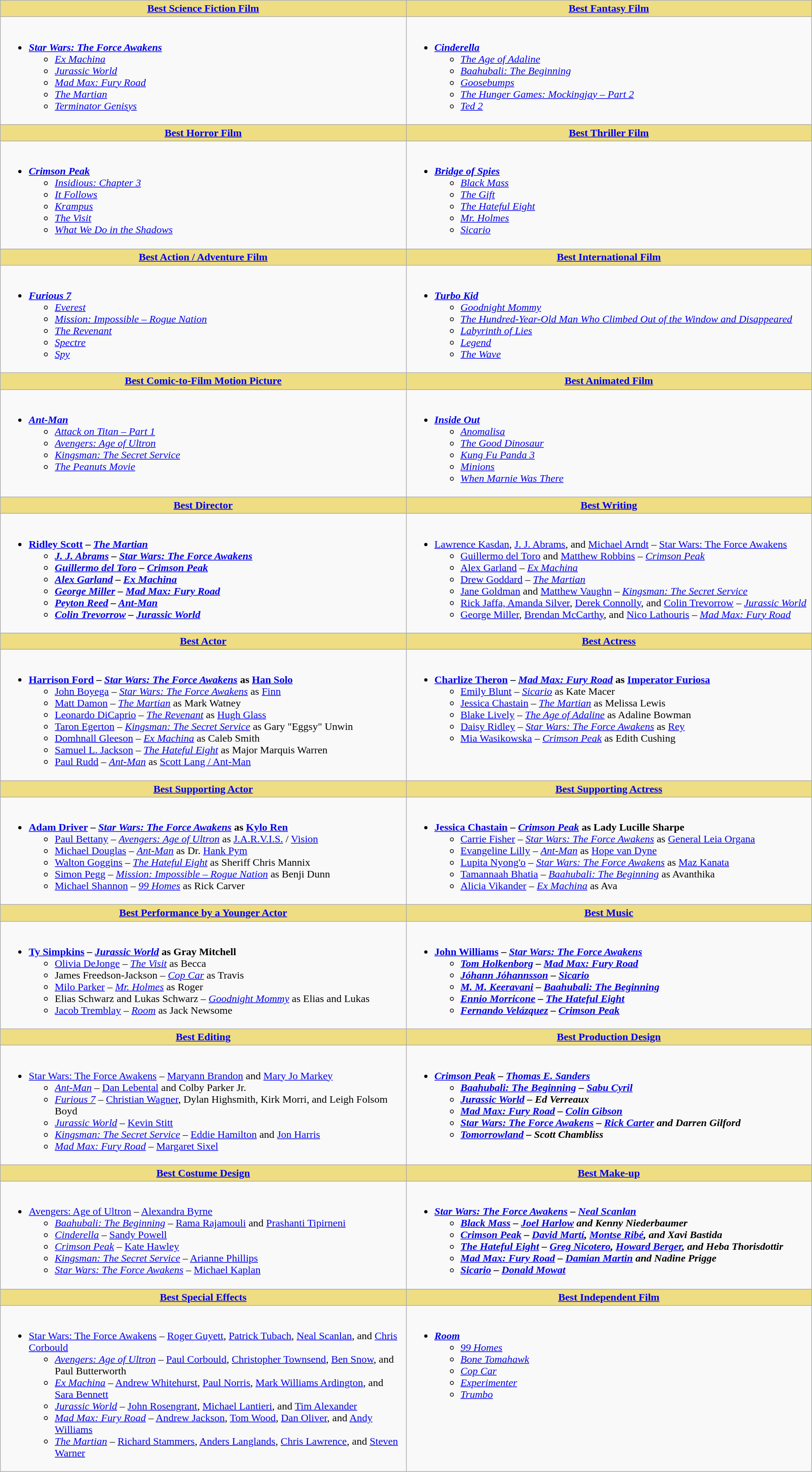<table class=wikitable>
<tr>
<th style="background:#EEDD82; width:50%"><a href='#'>Best Science Fiction Film</a></th>
<th style="background:#EEDD82; width:50%"><a href='#'>Best Fantasy Film</a></th>
</tr>
<tr>
<td valign="top"><br><ul><li><strong><em><a href='#'>Star Wars: The Force Awakens</a></em></strong><ul><li><em><a href='#'>Ex Machina</a></em></li><li><em><a href='#'>Jurassic World</a></em></li><li><em><a href='#'>Mad Max: Fury Road</a></em></li><li><em><a href='#'>The Martian</a></em></li><li><em><a href='#'>Terminator Genisys</a></em></li></ul></li></ul></td>
<td valign="top"><br><ul><li><strong><em><a href='#'>Cinderella</a></em></strong><ul><li><em><a href='#'>The Age of Adaline</a></em></li><li><em><a href='#'>Baahubali: The Beginning</a></em></li><li><em><a href='#'>Goosebumps</a></em></li><li><em><a href='#'>The Hunger Games: Mockingjay – Part 2</a></em></li><li><em><a href='#'>Ted 2</a></em></li></ul></li></ul></td>
</tr>
<tr>
<th style="background:#EEDD82; width:50%"><a href='#'>Best Horror Film</a></th>
<th style="background:#EEDD82; width:50%"><a href='#'>Best Thriller Film</a></th>
</tr>
<tr>
<td valign="top"><br><ul><li><strong><em><a href='#'>Crimson Peak</a></em></strong><ul><li><em><a href='#'>Insidious: Chapter 3</a></em></li><li><em><a href='#'>It Follows</a></em></li><li><em><a href='#'>Krampus</a></em></li><li><em><a href='#'>The Visit</a></em></li><li><em><a href='#'>What We Do in the Shadows</a></em></li></ul></li></ul></td>
<td valign="top"><br><ul><li><strong><em><a href='#'>Bridge of Spies</a></em></strong><ul><li><em><a href='#'>Black Mass</a></em></li><li><em><a href='#'>The Gift</a></em></li><li><em><a href='#'>The Hateful Eight</a></em></li><li><em><a href='#'>Mr. Holmes</a></em></li><li><em><a href='#'>Sicario</a></em></li></ul></li></ul></td>
</tr>
<tr>
<th style="background:#EEDD82; width:50%"><a href='#'>Best Action / Adventure Film</a></th>
<th style="background:#EEDD82; width:50%"><a href='#'>Best International Film</a></th>
</tr>
<tr>
<td valign="top"><br><ul><li><strong><em><a href='#'>Furious 7</a></em></strong><ul><li><em><a href='#'>Everest</a></em></li><li><em><a href='#'>Mission: Impossible – Rogue Nation</a></em></li><li><em><a href='#'>The Revenant</a></em></li><li><em><a href='#'>Spectre</a></em></li><li><em><a href='#'>Spy</a></em></li></ul></li></ul></td>
<td valign="top"><br><ul><li><strong><em><a href='#'>Turbo Kid</a></em></strong><ul><li><em><a href='#'>Goodnight Mommy</a></em></li><li><em><a href='#'>The Hundred-Year-Old Man Who Climbed Out of the Window and Disappeared</a></em></li><li><em><a href='#'>Labyrinth of Lies</a></em></li><li><em><a href='#'>Legend</a></em></li><li><em><a href='#'>The Wave</a></em></li></ul></li></ul></td>
</tr>
<tr>
<th style="background:#EEDD82; width:50%"><a href='#'>Best Comic-to-Film Motion Picture</a></th>
<th style="background:#EEDD82; width:50%"><a href='#'>Best Animated Film</a></th>
</tr>
<tr>
<td valign="top"><br><ul><li><strong><em><a href='#'>Ant-Man</a></em></strong><ul><li><em><a href='#'>Attack on Titan – Part 1</a></em></li><li><em><a href='#'>Avengers: Age of Ultron</a></em></li><li><em><a href='#'>Kingsman: The Secret Service</a></em></li><li><em><a href='#'>The Peanuts Movie</a></em></li></ul></li></ul></td>
<td valign="top"><br><ul><li><strong><em><a href='#'>Inside Out</a></em></strong><ul><li><em><a href='#'>Anomalisa</a></em></li><li><em><a href='#'>The Good Dinosaur</a></em></li><li><em><a href='#'>Kung Fu Panda 3</a></em></li><li><em><a href='#'>Minions</a></em></li><li><em><a href='#'>When Marnie Was There</a></em></li></ul></li></ul></td>
</tr>
<tr>
<th style="background:#EEDD82; width:50%"><a href='#'>Best Director</a></th>
<th style="background:#EEDD82; width:50%"><a href='#'>Best Writing</a></th>
</tr>
<tr>
<td valign="top"><br><ul><li><strong><a href='#'>Ridley Scott</a> – <em><a href='#'>The Martian</a><strong><em><ul><li><a href='#'>J. J. Abrams</a> – </em><a href='#'>Star Wars: The Force Awakens</a><em></li><li><a href='#'>Guillermo del Toro</a> – </em><a href='#'>Crimson Peak</a><em></li><li><a href='#'>Alex Garland</a> – </em><a href='#'>Ex Machina</a><em></li><li><a href='#'>George Miller</a> – </em><a href='#'>Mad Max: Fury Road</a><em></li><li><a href='#'>Peyton Reed</a> – </em><a href='#'>Ant-Man</a><em></li><li><a href='#'>Colin Trevorrow</a> – </em><a href='#'>Jurassic World</a><em></li></ul></li></ul></td>
<td valign="top"><br><ul><li></strong><a href='#'>Lawrence Kasdan</a>, <a href='#'>J. J. Abrams</a>, and <a href='#'>Michael Arndt</a> – </em><a href='#'>Star Wars: The Force Awakens</a></em></strong><ul><li><a href='#'>Guillermo del Toro</a> and <a href='#'>Matthew Robbins</a> – <em><a href='#'>Crimson Peak</a></em></li><li><a href='#'>Alex Garland</a> – <em><a href='#'>Ex Machina</a></em></li><li><a href='#'>Drew Goddard</a> – <em><a href='#'>The Martian</a></em></li><li><a href='#'>Jane Goldman</a> and <a href='#'>Matthew Vaughn</a> – <em><a href='#'>Kingsman: The Secret Service</a></em></li><li><a href='#'>Rick Jaffa, Amanda Silver</a>, <a href='#'>Derek Connolly</a>, and <a href='#'>Colin Trevorrow</a> – <em><a href='#'>Jurassic World</a></em></li><li><a href='#'>George Miller</a>, <a href='#'>Brendan McCarthy</a>, and <a href='#'>Nico Lathouris</a> – <em><a href='#'>Mad Max: Fury Road</a></em></li></ul></li></ul></td>
</tr>
<tr>
<th style="background:#EEDD82; width:50%"><a href='#'>Best Actor</a></th>
<th style="background:#EEDD82; width:50%"><a href='#'>Best Actress</a></th>
</tr>
<tr>
<td valign="top"><br><ul><li><strong><a href='#'>Harrison Ford</a> – <em><a href='#'>Star Wars: The Force Awakens</a></em> as <a href='#'>Han Solo</a></strong><ul><li><a href='#'>John Boyega</a> – <em><a href='#'>Star Wars: The Force Awakens</a></em> as <a href='#'>Finn</a></li><li><a href='#'>Matt Damon</a> – <em><a href='#'>The Martian</a></em> as Mark Watney</li><li><a href='#'>Leonardo DiCaprio</a> – <em><a href='#'>The Revenant</a></em> as <a href='#'>Hugh Glass</a></li><li><a href='#'>Taron Egerton</a> – <em><a href='#'>Kingsman: The Secret Service</a></em> as Gary "Eggsy" Unwin</li><li><a href='#'>Domhnall Gleeson</a> – <em><a href='#'>Ex Machina</a></em> as Caleb Smith</li><li><a href='#'>Samuel L. Jackson</a> – <em><a href='#'>The Hateful Eight</a></em> as Major Marquis Warren</li><li><a href='#'>Paul Rudd</a> – <em><a href='#'>Ant-Man</a></em> as <a href='#'>Scott Lang / Ant-Man</a></li></ul></li></ul></td>
<td valign="top"><br><ul><li><strong><a href='#'>Charlize Theron</a> – <em><a href='#'>Mad Max: Fury Road</a></em> as <a href='#'>Imperator Furiosa</a></strong><ul><li><a href='#'>Emily Blunt</a> – <em><a href='#'>Sicario</a></em> as Kate Macer</li><li><a href='#'>Jessica Chastain</a> – <em><a href='#'>The Martian</a></em> as Melissa Lewis</li><li><a href='#'>Blake Lively</a> – <em><a href='#'>The Age of Adaline</a></em> as Adaline Bowman</li><li><a href='#'>Daisy Ridley</a> – <em><a href='#'>Star Wars: The Force Awakens</a></em> as <a href='#'>Rey</a></li><li><a href='#'>Mia Wasikowska</a> – <em><a href='#'>Crimson Peak</a></em> as Edith Cushing</li></ul></li></ul></td>
</tr>
<tr>
<th style="background:#EEDD82; width:50%"><a href='#'>Best Supporting Actor</a></th>
<th style="background:#EEDD82; width:50%"><a href='#'>Best Supporting Actress</a></th>
</tr>
<tr>
<td valign="top"><br><ul><li><strong><a href='#'>Adam Driver</a> – <em><a href='#'>Star Wars: The Force Awakens</a></em> as <a href='#'>Kylo Ren</a></strong><ul><li><a href='#'>Paul Bettany</a> – <em><a href='#'>Avengers: Age of Ultron</a></em> as <a href='#'>J.A.R.V.I.S.</a> / <a href='#'>Vision</a></li><li><a href='#'>Michael Douglas</a> – <em><a href='#'>Ant-Man</a></em> as Dr. <a href='#'>Hank Pym</a></li><li><a href='#'>Walton Goggins</a> – <em><a href='#'>The Hateful Eight</a></em> as Sheriff Chris Mannix</li><li><a href='#'>Simon Pegg</a> – <em><a href='#'>Mission: Impossible – Rogue Nation</a></em> as Benji Dunn</li><li><a href='#'>Michael Shannon</a> – <em><a href='#'>99 Homes</a></em> as Rick Carver</li></ul></li></ul></td>
<td valign="top"><br><ul><li><strong><a href='#'>Jessica Chastain</a> – <em><a href='#'>Crimson Peak</a></em> as Lady Lucille Sharpe</strong><ul><li><a href='#'>Carrie Fisher</a> – <em><a href='#'>Star Wars: The Force Awakens</a></em> as <a href='#'>General Leia Organa</a></li><li><a href='#'>Evangeline Lilly</a> – <em><a href='#'>Ant-Man</a></em> as <a href='#'>Hope van Dyne</a></li><li><a href='#'>Lupita Nyong'o</a> – <em><a href='#'>Star Wars: The Force Awakens</a></em> as <a href='#'>Maz Kanata</a></li><li><a href='#'>Tamannaah Bhatia</a> – <em><a href='#'>Baahubali: The Beginning</a></em> as Avanthika</li><li><a href='#'>Alicia Vikander</a> – <em><a href='#'>Ex Machina</a></em> as Ava</li></ul></li></ul></td>
</tr>
<tr>
<th style="background:#EEDD82; width:50%"><a href='#'>Best Performance by a Younger Actor</a></th>
<th style="background:#EEDD82; width:50%"><a href='#'>Best Music</a></th>
</tr>
<tr>
<td valign="top"><br><ul><li><strong><a href='#'>Ty Simpkins</a> – <em><a href='#'>Jurassic World</a></em> as Gray Mitchell</strong><ul><li><a href='#'>Olivia DeJonge</a> – <em><a href='#'>The Visit</a></em> as Becca</li><li>James Freedson-Jackson – <em><a href='#'>Cop Car</a></em> as Travis</li><li><a href='#'>Milo Parker</a> – <em><a href='#'>Mr. Holmes</a></em> as Roger</li><li>Elias Schwarz and Lukas Schwarz – <em><a href='#'>Goodnight Mommy</a></em> as Elias and Lukas</li><li><a href='#'>Jacob Tremblay</a> – <em><a href='#'>Room</a></em> as Jack Newsome</li></ul></li></ul></td>
<td valign="top"><br><ul><li><strong><a href='#'>John Williams</a> – <em><a href='#'>Star Wars: The Force Awakens</a><strong><em><ul><li><a href='#'>Tom Holkenborg</a> – </em><a href='#'>Mad Max: Fury Road</a><em></li><li><a href='#'>Jóhann Jóhannsson</a> – </em><a href='#'>Sicario</a><em></li><li><a href='#'>M. M. Keeravani</a> – </em><a href='#'>Baahubali: The Beginning</a><em></li><li><a href='#'>Ennio Morricone</a> – </em><a href='#'>The Hateful Eight</a><em></li><li><a href='#'>Fernando Velázquez</a> – </em><a href='#'>Crimson Peak</a><em></li></ul></li></ul></td>
</tr>
<tr>
<th style="background:#EEDD82; width:50%"><a href='#'>Best Editing</a></th>
<th style="background:#EEDD82; width:50%"><a href='#'>Best Production Design</a></th>
</tr>
<tr>
<td valign="top"><br><ul><li></em></strong><a href='#'>Star Wars: The Force Awakens</a></em> – <a href='#'>Maryann Brandon</a> and <a href='#'>Mary Jo Markey</a></strong><ul><li><em><a href='#'>Ant-Man</a></em> – <a href='#'>Dan Lebental</a> and Colby Parker Jr.</li><li><em><a href='#'>Furious 7</a></em> – <a href='#'>Christian Wagner</a>, Dylan Highsmith, Kirk Morri, and Leigh Folsom Boyd</li><li><em><a href='#'>Jurassic World</a></em> – <a href='#'>Kevin Stitt</a></li><li><em><a href='#'>Kingsman: The Secret Service</a></em> – <a href='#'>Eddie Hamilton</a> and <a href='#'>Jon Harris</a></li><li><em><a href='#'>Mad Max: Fury Road</a></em> – <a href='#'>Margaret Sixel</a></li></ul></li></ul></td>
<td valign="top"><br><ul><li><strong><em><a href='#'>Crimson Peak</a><em> – <a href='#'>Thomas E. Sanders</a><strong><ul><li></em><a href='#'>Baahubali: The Beginning</a><em> – <a href='#'>Sabu Cyril</a></li><li></em><a href='#'>Jurassic World</a><em> – Ed Verreaux</li><li></em><a href='#'>Mad Max: Fury Road</a><em> – <a href='#'>Colin Gibson</a></li><li></em><a href='#'>Star Wars: The Force Awakens</a><em> – <a href='#'>Rick Carter</a> and Darren Gilford</li><li></em><a href='#'>Tomorrowland</a><em> – Scott Chambliss</li></ul></li></ul></td>
</tr>
<tr>
<th style="background:#EEDD82; width:50%"><a href='#'>Best Costume Design</a></th>
<th style="background:#EEDD82; width:50%"><a href='#'>Best Make-up</a></th>
</tr>
<tr>
<td valign="top"><br><ul><li></em></strong><a href='#'>Avengers: Age of Ultron</a></em> – <a href='#'>Alexandra Byrne</a></strong><ul><li><em><a href='#'>Baahubali: The Beginning</a></em> – <a href='#'>Rama Rajamouli</a> and <a href='#'>Prashanti Tipirneni</a></li><li><em><a href='#'>Cinderella</a></em> – <a href='#'>Sandy Powell</a></li><li><em><a href='#'>Crimson Peak</a></em> – <a href='#'>Kate Hawley</a></li><li><em><a href='#'>Kingsman: The Secret Service</a></em> – <a href='#'>Arianne Phillips</a></li><li><em><a href='#'>Star Wars: The Force Awakens</a></em> – <a href='#'>Michael Kaplan</a></li></ul></li></ul></td>
<td valign="top"><br><ul><li><strong><em><a href='#'>Star Wars: The Force Awakens</a><em> – <a href='#'>Neal Scanlan</a><strong><ul><li></em><a href='#'>Black Mass</a><em> – <a href='#'>Joel Harlow</a> and Kenny Niederbaumer</li><li></em><a href='#'>Crimson Peak</a><em> – <a href='#'>David Martí</a>, <a href='#'>Montse Ribé</a>, and Xavi Bastida</li><li></em><a href='#'>The Hateful Eight</a><em> – <a href='#'>Greg Nicotero</a>, <a href='#'>Howard Berger</a>, and Heba Thorisdottir</li><li></em><a href='#'>Mad Max: Fury Road</a><em> – <a href='#'>Damian Martin</a> and Nadine Prigge</li><li></em><a href='#'>Sicario</a><em> – <a href='#'>Donald Mowat</a></li></ul></li></ul></td>
</tr>
<tr>
<th style="background:#EEDD82; width:50%"><a href='#'>Best Special Effects</a></th>
<th style="background:#EEDD82; width:50%"><a href='#'>Best Independent Film</a></th>
</tr>
<tr>
<td valign="top"><br><ul><li></em></strong><a href='#'>Star Wars: The Force Awakens</a></em> – <a href='#'>Roger Guyett</a>, <a href='#'>Patrick Tubach</a>, <a href='#'>Neal Scanlan</a>, and <a href='#'>Chris Corbould</a></strong><ul><li><em><a href='#'>Avengers: Age of Ultron</a></em> – <a href='#'>Paul Corbould</a>, <a href='#'>Christopher Townsend</a>, <a href='#'>Ben Snow</a>, and Paul Butterworth</li><li><em><a href='#'>Ex Machina</a></em> – <a href='#'>Andrew Whitehurst</a>, <a href='#'>Paul Norris</a>, <a href='#'>Mark Williams Ardington</a>, and <a href='#'>Sara Bennett</a></li><li><em><a href='#'>Jurassic World</a></em> – <a href='#'>John Rosengrant</a>, <a href='#'>Michael Lantieri</a>, and <a href='#'>Tim Alexander</a></li><li><em><a href='#'>Mad Max: Fury Road</a></em> – <a href='#'>Andrew Jackson</a>, <a href='#'>Tom Wood</a>, <a href='#'>Dan Oliver</a>, and <a href='#'>Andy Williams</a></li><li><em><a href='#'>The Martian</a></em> – <a href='#'>Richard Stammers</a>, <a href='#'>Anders Langlands</a>, <a href='#'>Chris Lawrence</a>, and <a href='#'>Steven Warner</a></li></ul></li></ul></td>
<td valign="top"><br><ul><li><strong><em><a href='#'>Room</a></em></strong><ul><li><em><a href='#'>99 Homes</a></em></li><li><em><a href='#'>Bone Tomahawk</a></em></li><li><em><a href='#'>Cop Car</a></em></li><li><em><a href='#'>Experimenter</a></em></li><li><em><a href='#'>Trumbo</a></em></li></ul></li></ul></td>
</tr>
</table>
